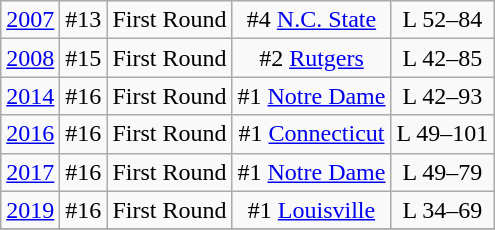<table class="wikitable">
<tr align="center">
<td><a href='#'>2007</a></td>
<td>#13</td>
<td>First Round</td>
<td>#4 <a href='#'>N.C. State</a></td>
<td>L 52–84</td>
</tr>
<tr align="center">
<td><a href='#'>2008</a></td>
<td>#15</td>
<td>First Round</td>
<td>#2 <a href='#'>Rutgers</a></td>
<td>L 42–85</td>
</tr>
<tr align="center">
<td><a href='#'>2014</a></td>
<td>#16</td>
<td>First Round</td>
<td>#1 <a href='#'>Notre Dame</a></td>
<td>L 42–93</td>
</tr>
<tr align="center">
<td><a href='#'>2016</a></td>
<td>#16</td>
<td>First Round</td>
<td>#1 <a href='#'>Connecticut</a></td>
<td>L 49–101</td>
</tr>
<tr align="center">
<td><a href='#'>2017</a></td>
<td>#16</td>
<td>First Round</td>
<td>#1 <a href='#'>Notre Dame</a></td>
<td>L 49–79</td>
</tr>
<tr align="center">
<td><a href='#'>2019</a></td>
<td>#16</td>
<td>First Round</td>
<td>#1 <a href='#'>Louisville</a></td>
<td>L 34–69</td>
</tr>
<tr align="center">
</tr>
</table>
